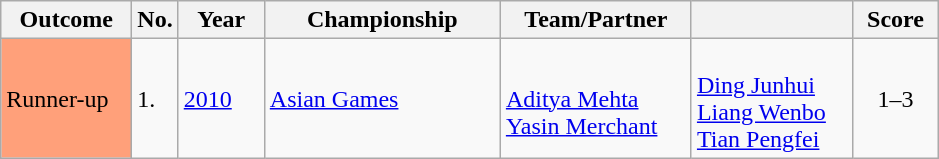<table class="sortable wikitable">
<tr>
<th width="80">Outcome</th>
<th width="20">No.</th>
<th width="50">Year</th>
<th width="150">Championship</th>
<th width="120">Team/Partner</th>
<th width="100"></th>
<th width="50">Score</th>
</tr>
<tr>
<td style="background:#ffa07a;">Runner-up</td>
<td>1.</td>
<td><a href='#'>2010</a></td>
<td><a href='#'>Asian Games</a></td>
<td><br><a href='#'>Aditya Mehta</a><br><a href='#'>Yasin Merchant</a></td>
<td><br><a href='#'>Ding Junhui</a><br><a href='#'>Liang Wenbo</a><br><a href='#'>Tian Pengfei</a></td>
<td align="center">1–3</td>
</tr>
</table>
